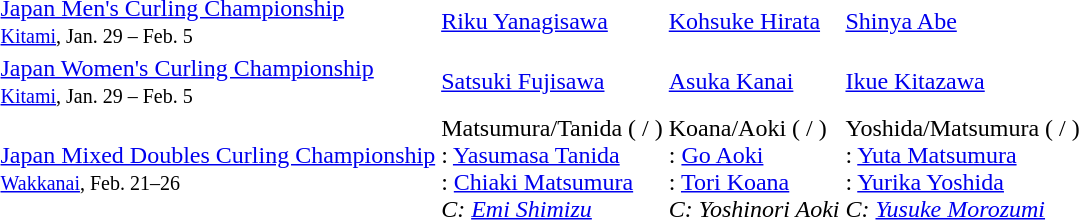<table>
<tr>
<td><a href='#'>Japan Men's Curling Championship</a><br> <small><a href='#'>Kitami</a>, Jan. 29 – Feb. 5</small></td>
<td> <a href='#'>Riku Yanagisawa</a></td>
<td> <a href='#'>Kohsuke Hirata</a></td>
<td> <a href='#'>Shinya Abe</a></td>
</tr>
<tr>
<td><a href='#'>Japan Women's Curling Championship</a><br> <small><a href='#'>Kitami</a>, Jan. 29 – Feb. 5</small></td>
<td> <a href='#'>Satsuki Fujisawa</a></td>
<td> <a href='#'>Asuka Kanai</a></td>
<td> <a href='#'>Ikue Kitazawa</a></td>
</tr>
<tr>
<td><a href='#'>Japan Mixed Doubles Curling Championship</a><br> <small><a href='#'>Wakkanai</a>, Feb. 21–26</small></td>
<td>Matsumura/Tanida ( / ) <br> : <a href='#'>Yasumasa Tanida</a> <br>: <a href='#'>Chiaki Matsumura</a><br><em>C: <a href='#'>Emi Shimizu</a></em></td>
<td>Koana/Aoki ( / ) <br> : <a href='#'>Go Aoki</a> <br>: <a href='#'>Tori Koana</a><br><em>C: Yoshinori Aoki</em></td>
<td>Yoshida/Matsumura ( / ) <br> : <a href='#'>Yuta Matsumura</a> <br> : <a href='#'>Yurika Yoshida</a><br><em>C: <a href='#'>Yusuke Morozumi</a></em></td>
</tr>
</table>
